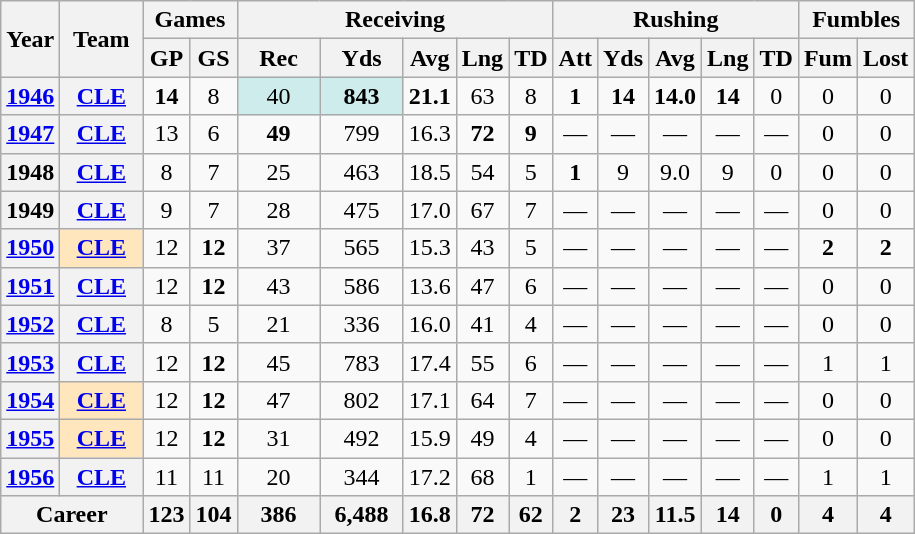<table class="wikitable" style="text-align:center;">
<tr>
<th rowspan="2">Year</th>
<th rowspan="2">Team</th>
<th colspan="2">Games</th>
<th colspan="5">Receiving</th>
<th colspan="5">Rushing</th>
<th colspan="2">Fumbles</th>
</tr>
<tr>
<th>GP</th>
<th>GS</th>
<th>Rec</th>
<th>Yds</th>
<th>Avg</th>
<th>Lng</th>
<th>TD</th>
<th>Att</th>
<th>Yds</th>
<th>Avg</th>
<th>Lng</th>
<th>TD</th>
<th>Fum</th>
<th>Lost</th>
</tr>
<tr>
<th><a href='#'>1946</a></th>
<th><a href='#'>CLE</a></th>
<td><strong>14</strong></td>
<td>8</td>
<td style="background:#cfecec; width:3em;">40</td>
<td style="background:#cfecec; width:3em;"><strong>843</strong></td>
<td><strong>21.1</strong></td>
<td>63</td>
<td>8</td>
<td><strong>1</strong></td>
<td><strong>14</strong></td>
<td><strong>14.0</strong></td>
<td><strong>14</strong></td>
<td>0</td>
<td>0</td>
<td>0</td>
</tr>
<tr>
<th><a href='#'>1947</a></th>
<th><a href='#'>CLE</a></th>
<td>13</td>
<td>6</td>
<td><strong>49</strong></td>
<td>799</td>
<td>16.3</td>
<td><strong>72</strong></td>
<td><strong>9</strong></td>
<td>—</td>
<td>—</td>
<td>—</td>
<td>—</td>
<td>—</td>
<td>0</td>
<td>0</td>
</tr>
<tr>
<th>1948</th>
<th><a href='#'>CLE</a></th>
<td>8</td>
<td>7</td>
<td>25</td>
<td>463</td>
<td>18.5</td>
<td>54</td>
<td>5</td>
<td><strong>1</strong></td>
<td>9</td>
<td>9.0</td>
<td>9</td>
<td>0</td>
<td>0</td>
<td>0</td>
</tr>
<tr>
<th>1949</th>
<th><a href='#'>CLE</a></th>
<td>9</td>
<td>7</td>
<td>28</td>
<td>475</td>
<td>17.0</td>
<td>67</td>
<td>7</td>
<td>—</td>
<td>—</td>
<td>—</td>
<td>—</td>
<td>—</td>
<td>0</td>
<td>0</td>
</tr>
<tr>
<th><a href='#'>1950</a></th>
<th style="background:#FFE6BD; width:3em;"><a href='#'>CLE</a></th>
<td>12</td>
<td><strong>12</strong></td>
<td>37</td>
<td>565</td>
<td>15.3</td>
<td>43</td>
<td>5</td>
<td>—</td>
<td>—</td>
<td>—</td>
<td>—</td>
<td>—</td>
<td><strong>2</strong></td>
<td><strong>2</strong></td>
</tr>
<tr>
<th><a href='#'>1951</a></th>
<th><a href='#'>CLE</a></th>
<td>12</td>
<td><strong>12</strong></td>
<td>43</td>
<td>586</td>
<td>13.6</td>
<td>47</td>
<td>6</td>
<td>—</td>
<td>—</td>
<td>—</td>
<td>—</td>
<td>—</td>
<td>0</td>
<td>0</td>
</tr>
<tr>
<th><a href='#'>1952</a></th>
<th><a href='#'>CLE</a></th>
<td>8</td>
<td>5</td>
<td>21</td>
<td>336</td>
<td>16.0</td>
<td>41</td>
<td>4</td>
<td>—</td>
<td>—</td>
<td>—</td>
<td>—</td>
<td>—</td>
<td>0</td>
<td>0</td>
</tr>
<tr>
<th><a href='#'>1953</a></th>
<th><a href='#'>CLE</a></th>
<td>12</td>
<td><strong>12</strong></td>
<td>45</td>
<td>783</td>
<td>17.4</td>
<td>55</td>
<td>6</td>
<td>—</td>
<td>—</td>
<td>—</td>
<td>—</td>
<td>—</td>
<td>1</td>
<td>1</td>
</tr>
<tr>
<th><a href='#'>1954</a></th>
<th style="background:#FFE6BD; width:3em;"><a href='#'>CLE</a></th>
<td>12</td>
<td><strong>12</strong></td>
<td>47</td>
<td>802</td>
<td>17.1</td>
<td>64</td>
<td>7</td>
<td>—</td>
<td>—</td>
<td>—</td>
<td>—</td>
<td>—</td>
<td>0</td>
<td>0</td>
</tr>
<tr>
<th><a href='#'>1955</a></th>
<th style="background:#FFE6BD; width:3em;"><a href='#'>CLE</a></th>
<td>12</td>
<td><strong>12</strong></td>
<td>31</td>
<td>492</td>
<td>15.9</td>
<td>49</td>
<td>4</td>
<td>—</td>
<td>—</td>
<td>—</td>
<td>—</td>
<td>—</td>
<td>0</td>
<td>0</td>
</tr>
<tr>
<th><a href='#'>1956</a></th>
<th><a href='#'>CLE</a></th>
<td>11</td>
<td>11</td>
<td>20</td>
<td>344</td>
<td>17.2</td>
<td>68</td>
<td>1</td>
<td>—</td>
<td>—</td>
<td>—</td>
<td>—</td>
<td>—</td>
<td>1</td>
<td>1</td>
</tr>
<tr>
<th colspan="2">Career</th>
<th>123</th>
<th>104</th>
<th>386</th>
<th>6,488</th>
<th>16.8</th>
<th>72</th>
<th>62</th>
<th>2</th>
<th>23</th>
<th>11.5</th>
<th>14</th>
<th>0</th>
<th>4</th>
<th>4</th>
</tr>
</table>
